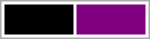<table style=" width: 100px; border: 1px solid #aaaaaa">
<tr>
<td style="background-color:black"> </td>
<td style="background-color:purple"> </td>
</tr>
</table>
